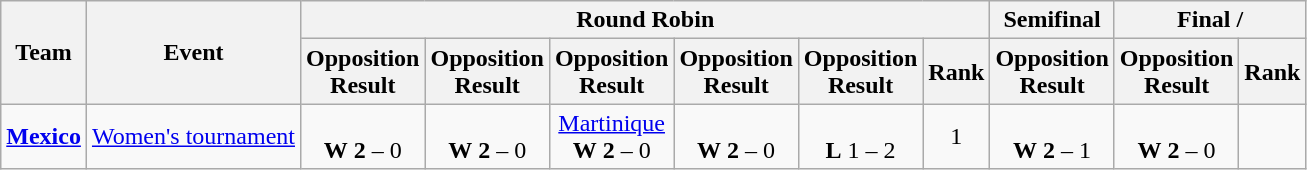<table align=center class="wikitable">
<tr>
<th rowspan="2">Team</th>
<th rowspan="2">Event</th>
<th colspan="6">Round Robin</th>
<th>Semifinal</th>
<th colspan="2">Final / </th>
</tr>
<tr>
<th>Opposition<br>Result</th>
<th>Opposition<br>Result</th>
<th>Opposition<br>Result</th>
<th>Opposition<br>Result</th>
<th>Opposition<br>Result</th>
<th>Rank</th>
<th>Opposition<br>Result</th>
<th>Opposition<br>Result</th>
<th>Rank</th>
</tr>
<tr>
<td align="left"><a href='#'><strong>Mexico</strong></a></td>
<td align="left"><a href='#'>Women's tournament</a></td>
<td align=center><br><strong>W</strong> <strong>2</strong> – 0</td>
<td align=center><br><strong>W</strong> <strong>2</strong> – 0</td>
<td align=center> <a href='#'>Martinique</a><br><strong>W</strong> <strong>2</strong> – 0</td>
<td align=center><br><strong>W</strong> <strong>2</strong> – 0</td>
<td align=center><br><strong>L</strong> 1 – 2</td>
<td align=center>1</td>
<td align=center><br><strong>W</strong> <strong>2</strong> – 1</td>
<td align=center><br><strong>W</strong> <strong>2</strong> – 0</td>
<td align=center></td>
</tr>
</table>
